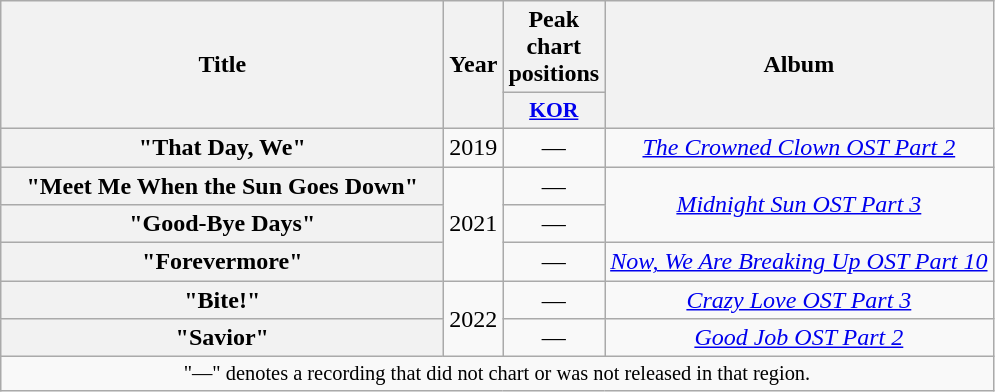<table class="wikitable plainrowheaders" style="text-align:center;">
<tr>
<th scope="col" rowspan="2" style="width:18em;">Title</th>
<th scope="col" rowspan="2">Year</th>
<th scope="col">Peak chart<br>positions</th>
<th scope="col" rowspan="2">Album</th>
</tr>
<tr>
<th scope="col" style="font-size:90%; width:3em"><a href='#'>KOR</a><br></th>
</tr>
<tr>
<th scope="row">"That Day, We" </th>
<td>2019</td>
<td>—</td>
<td><em><a href='#'>The Crowned Clown OST Part 2</a></em></td>
</tr>
<tr>
<th scope="row">"Meet Me When the Sun Goes Down" </th>
<td rowspan="3">2021</td>
<td>—</td>
<td rowspan="2"><em><a href='#'>Midnight Sun OST Part 3</a></em></td>
</tr>
<tr>
<th scope="row">"Good-Bye Days"<br></th>
<td>—</td>
</tr>
<tr>
<th scope="row">"Forevermore" </th>
<td>—</td>
<td><em><a href='#'>Now, We Are Breaking Up OST Part 10</a></em></td>
</tr>
<tr>
<th scope="row">"Bite!" </th>
<td rowspan="2">2022</td>
<td>—</td>
<td><em><a href='#'>Crazy Love OST Part 3</a></em></td>
</tr>
<tr>
<th scope="row">"Savior"</th>
<td>—</td>
<td><em><a href='#'>Good Job OST Part 2</a></em></td>
</tr>
<tr>
<td colspan="4" style="font-size:85%">"—" denotes a recording that did not chart or was not released in that region.</td>
</tr>
</table>
